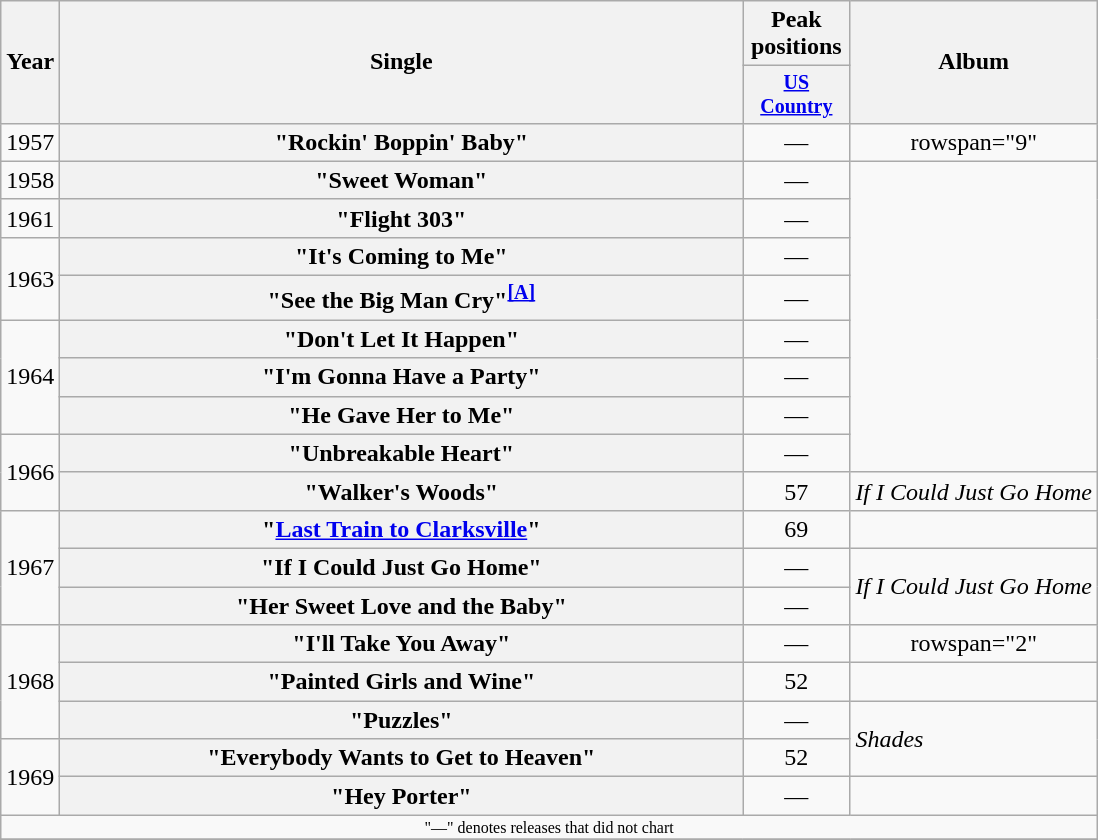<table class="wikitable plainrowheaders" style="text-align:center;">
<tr>
<th rowspan="2">Year</th>
<th rowspan="2" style="width:28em;">Single</th>
<th>Peak positions</th>
<th rowspan="2">Album</th>
</tr>
<tr style="font-size:smaller;">
<th width="65"><a href='#'>US Country</a></th>
</tr>
<tr>
<td>1957</td>
<th scope="row">"Rockin' Boppin' Baby"</th>
<td>—</td>
<td>rowspan="9" </td>
</tr>
<tr>
<td>1958</td>
<th scope="row">"Sweet Woman"</th>
<td>—</td>
</tr>
<tr>
<td>1961</td>
<th scope="row">"Flight 303"</th>
<td>—</td>
</tr>
<tr>
<td rowspan="2">1963</td>
<th scope="row">"It's Coming to Me"</th>
<td>—</td>
</tr>
<tr>
<th scope="row">"See the Big Man Cry"<sup><span></span><a href='#'><strong>[A]</strong></a></sup></th>
<td>—</td>
</tr>
<tr>
<td rowspan="3">1964</td>
<th scope="row">"Don't Let It Happen"</th>
<td>—</td>
</tr>
<tr>
<th scope="row">"I'm Gonna Have a Party"</th>
<td>—</td>
</tr>
<tr>
<th scope="row">"He Gave Her to Me"</th>
<td>—</td>
</tr>
<tr>
<td rowspan="2">1966</td>
<th scope="row">"Unbreakable Heart"</th>
<td>—</td>
</tr>
<tr>
<th scope="row">"Walker's Woods"</th>
<td>57</td>
<td align="left"><em>If I Could Just Go Home</em></td>
</tr>
<tr>
<td rowspan="3">1967</td>
<th scope="row">"<a href='#'>Last Train to Clarksville</a>"</th>
<td>69</td>
<td></td>
</tr>
<tr>
<th scope="row">"If I Could Just Go Home"</th>
<td>—</td>
<td align="left" rowspan="2"><em>If I Could Just Go Home</em></td>
</tr>
<tr>
<th scope="row">"Her Sweet Love and the Baby"</th>
<td>—</td>
</tr>
<tr>
<td rowspan="3">1968</td>
<th scope="row">"I'll Take You Away"</th>
<td>—</td>
<td>rowspan="2" </td>
</tr>
<tr>
<th scope="row">"Painted Girls and Wine"</th>
<td>52</td>
</tr>
<tr>
<th scope="row">"Puzzles"</th>
<td>—</td>
<td align="left" rowspan="2"><em>Shades</em></td>
</tr>
<tr>
<td rowspan="2">1969</td>
<th scope="row">"Everybody Wants to Get to Heaven"</th>
<td>52</td>
</tr>
<tr>
<th scope="row">"Hey Porter"</th>
<td>—</td>
<td></td>
</tr>
<tr>
<td colspan="4" style="font-size: 8pt">"—" denotes releases that did not chart</td>
</tr>
<tr>
</tr>
</table>
